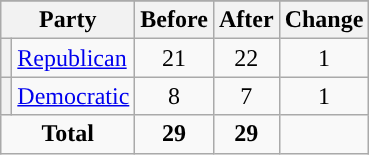<table class="wikitable" style="text-align:center;">
<tr>
</tr>
<tr>
<th colspan=2>Party</th>
<th>Before</th>
<th>After</th>
<th>Change</th>
</tr>
<tr>
<th style="background-color:"></th>
<td style="text-align:left;"><a href='#'>Republican</a></td>
<td>21</td>
<td>22</td>
<td> 1</td>
</tr>
<tr>
<th style="background-color:"></th>
<td style="text-align:left;"><a href='#'>Democratic</a></td>
<td>8</td>
<td>7</td>
<td> 1</td>
</tr>
<tr>
<td colspan=2><strong>Total</strong></td>
<td><strong>29</strong></td>
<td><strong>29</strong></td>
<td></td>
</tr>
</table>
